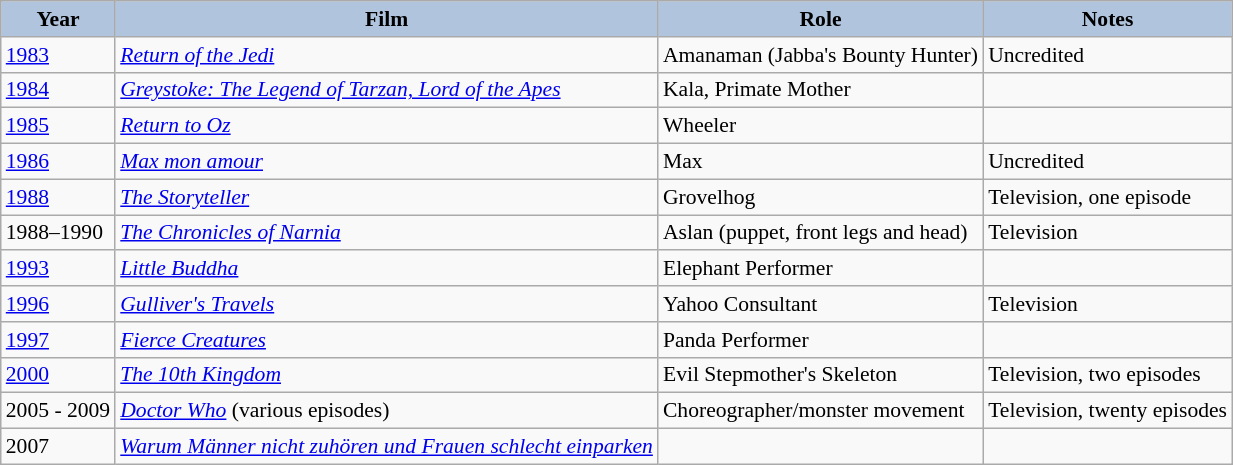<table class="wikitable" style="font-size:90%;">
<tr>
<th style="background:#B0C4DE;">Year</th>
<th style="background:#B0C4DE;">Film</th>
<th style="background:#B0C4DE;">Role</th>
<th style="background:#B0C4DE;">Notes</th>
</tr>
<tr>
<td><a href='#'>1983</a></td>
<td><em><a href='#'>Return of the Jedi</a></em></td>
<td>Amanaman (Jabba's Bounty Hunter)</td>
<td>Uncredited</td>
</tr>
<tr>
<td><a href='#'>1984</a></td>
<td><em><a href='#'>Greystoke: The Legend of Tarzan, Lord of the Apes</a></em></td>
<td>Kala, Primate Mother</td>
<td></td>
</tr>
<tr>
<td><a href='#'>1985</a></td>
<td><em><a href='#'>Return to Oz</a></em></td>
<td>Wheeler</td>
<td></td>
</tr>
<tr>
<td><a href='#'>1986</a></td>
<td><em><a href='#'>Max mon amour</a></em></td>
<td>Max</td>
<td>Uncredited</td>
</tr>
<tr>
<td><a href='#'>1988</a></td>
<td><em><a href='#'>The Storyteller</a></em></td>
<td>Grovelhog</td>
<td>Television, one episode</td>
</tr>
<tr>
<td>1988–1990</td>
<td><em><a href='#'>The Chronicles of Narnia</a></em></td>
<td>Aslan (puppet, front legs and head)</td>
<td>Television</td>
</tr>
<tr>
<td><a href='#'>1993</a></td>
<td><em><a href='#'>Little Buddha</a></em></td>
<td>Elephant Performer</td>
<td></td>
</tr>
<tr>
<td><a href='#'>1996</a></td>
<td><em><a href='#'>Gulliver's Travels</a></em></td>
<td>Yahoo Consultant</td>
<td>Television</td>
</tr>
<tr>
<td><a href='#'>1997</a></td>
<td><em><a href='#'>Fierce Creatures</a></em></td>
<td>Panda Performer</td>
<td></td>
</tr>
<tr>
<td><a href='#'>2000</a></td>
<td><em><a href='#'>The 10th Kingdom</a></em></td>
<td>Evil Stepmother's Skeleton</td>
<td>Television, two episodes</td>
</tr>
<tr>
<td>2005 - 2009</td>
<td><em><a href='#'>Doctor Who</a></em> (various episodes)</td>
<td>Choreographer/monster movement</td>
<td>Television, twenty episodes</td>
</tr>
<tr>
<td>2007</td>
<td><em><a href='#'>Warum Männer nicht zuhören und Frauen schlecht einparken</a></em></td>
<td></td>
<td></td>
</tr>
</table>
